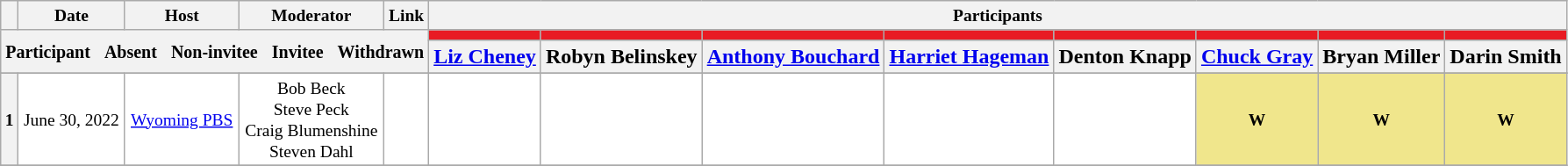<table class="wikitable mw-collapsible"  style="text-align:center;">
<tr style="font-size:small;">
<th scope="col"></th>
<th scope="col">Date</th>
<th scope="col">Host</th>
<th scope="col">Moderator</th>
<th scope="col">Link</th>
<th scope="col" colspan="8">Participants</th>
</tr>
<tr>
<th colspan="5" rowspan="2"> <small>Participant  </small> <small>Absent  </small> <small>Non-invitee  </small> <small>Invitee  </small> <small>Withdrawn</small></th>
<th scope="col" style="background:#E81B23;"></th>
<th scope="col" style="background:#E81B23;"></th>
<th scope="col" style="background:#E81B23;"></th>
<th scope="col" style="background:#E81B23;"></th>
<th scope="col" style="background:#E81B23;"></th>
<th scope="col" style="background:#E81B23;"></th>
<th scope="col" style="background:#E81B23;"></th>
<th scope="col" style="background:#E81B23;"></th>
</tr>
<tr>
<th scope="col"><a href='#'>Liz Cheney</a></th>
<th scope="col">Robyn Belinskey</th>
<th scope="col"><a href='#'>Anthony Bouchard</a></th>
<th scole="col"><a href='#'>Harriet Hageman</a></th>
<th scole="col">Denton Knapp</th>
<th scole="col"><a href='#'>Chuck Gray</a></th>
<th scole="col">Bryan Miller</th>
<th scole="col">Darin Smith</th>
</tr>
<tr>
</tr>
<tr style="background:#FFFFFF;font-size:small;">
<th scope="row">1</th>
<td style="white-space:nowrap;">June 30, 2022</td>
<td style="white-space:nowrap;"><a href='#'>Wyoming PBS</a></td>
<td style="white-space:nowrap;">Bob Beck <br> Steve Peck <br> Craig Blumenshine <br> Steven Dahl</td>
<td style="white-space:nowrap;"></td>
<td></td>
<td></td>
<td></td>
<td></td>
<td></td>
<td style="background:#f0e68c; color:black; text-align:center;"><strong>W</strong></td>
<td style="background:#f0e68c; color:black; text-align:center;"><strong>W</strong></td>
<td style="background:#f0e68c; color:black; text-align:center;"><strong>W</strong></td>
</tr>
<tr style="background:#FFFFFF;font-size:small;">
</tr>
</table>
